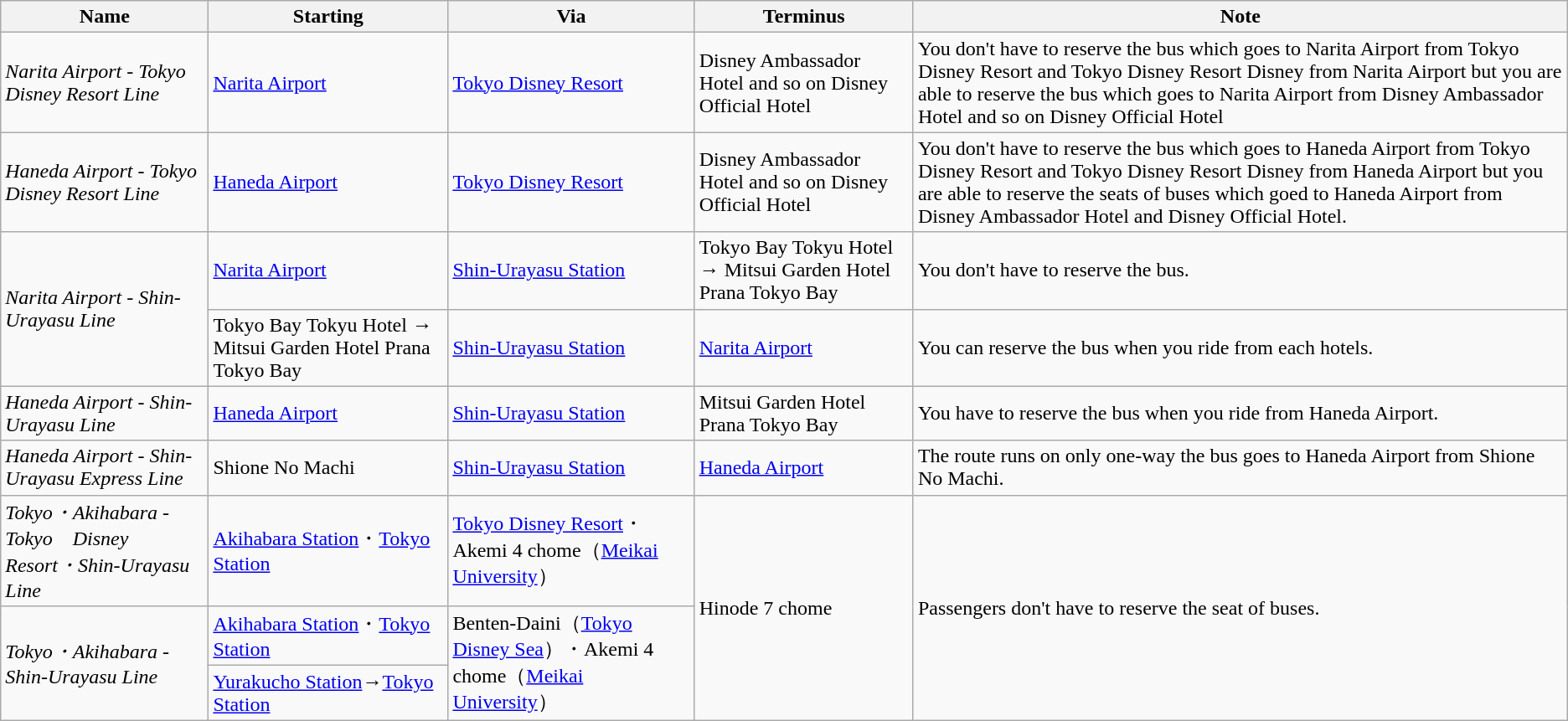<table class="wikitable">
<tr>
<th>Name</th>
<th>Starting</th>
<th>Via</th>
<th>Terminus</th>
<th>Note</th>
</tr>
<tr>
<td><em>Narita Airport - Tokyo Disney Resort Line</em></td>
<td><a href='#'>Narita Airport</a></td>
<td><a href='#'>Tokyo Disney Resort</a></td>
<td>Disney Ambassador Hotel and so on Disney Official Hotel</td>
<td>You don't have to reserve the bus which goes to Narita Airport from Tokyo Disney Resort and Tokyo Disney Resort Disney from Narita Airport but you are able to reserve the bus which goes to Narita Airport from Disney Ambassador Hotel and so on Disney Official Hotel</td>
</tr>
<tr>
<td><em>Haneda Airport - Tokyo Disney Resort Line</em></td>
<td><a href='#'>Haneda Airport</a></td>
<td><a href='#'>Tokyo Disney Resort</a></td>
<td>Disney Ambassador Hotel and so on Disney Official Hotel</td>
<td>You don't have to reserve the bus which goes to Haneda Airport from Tokyo Disney Resort and Tokyo Disney Resort Disney from Haneda Airport but you are able to reserve the seats of buses which goed to Haneda Airport from Disney Ambassador Hotel and Disney Official Hotel.</td>
</tr>
<tr>
<td rowspan="2"><em>Narita Airport - Shin-Urayasu Line</em></td>
<td><a href='#'>Narita Airport</a></td>
<td><a href='#'>Shin-Urayasu Station</a></td>
<td>Tokyo Bay Tokyu Hotel → Mitsui Garden Hotel Prana Tokyo Bay</td>
<td>You don't have to reserve the bus.</td>
</tr>
<tr>
<td>Tokyo Bay Tokyu Hotel → Mitsui Garden Hotel Prana Tokyo Bay</td>
<td><a href='#'>Shin-Urayasu Station</a></td>
<td><a href='#'>Narita Airport</a></td>
<td>You can reserve the bus when you ride from each hotels.</td>
</tr>
<tr>
<td><em>Haneda Airport - Shin-Urayasu Line</em></td>
<td><a href='#'>Haneda Airport</a></td>
<td><a href='#'>Shin-Urayasu Station</a></td>
<td>Mitsui Garden Hotel Prana Tokyo Bay</td>
<td>You have to reserve the bus when you ride from Haneda Airport.</td>
</tr>
<tr>
<td><em>Haneda Airport - Shin-Urayasu Express Line</em></td>
<td>Shione No Machi</td>
<td><a href='#'>Shin-Urayasu Station</a></td>
<td><a href='#'>Haneda Airport</a></td>
<td>The route runs on only one-way the bus goes to Haneda Airport from Shione No Machi.</td>
</tr>
<tr>
<td><em>Tokyo・Akihabara - Tokyo　Disney　Resort・Shin-Urayasu Line</em></td>
<td><a href='#'>Akihabara Station</a>・<a href='#'>Tokyo Station</a></td>
<td><a href='#'>Tokyo Disney Resort</a>・Akemi 4 chome（<a href='#'>Meikai University</a>）</td>
<td rowspan="3">Hinode 7 chome</td>
<td rowspan="3">Passengers don't have to reserve the seat of buses.</td>
</tr>
<tr>
<td rowspan="2"><em>Tokyo・Akihabara - Shin-Urayasu Line</em></td>
<td><a href='#'>Akihabara Station</a>・<a href='#'>Tokyo Station</a></td>
<td rowspan="2">Benten-Daini（<a href='#'>Tokyo Disney Sea</a>）・Akemi 4 chome（<a href='#'>Meikai University</a>）</td>
</tr>
<tr>
<td><a href='#'>Yurakucho Station</a>→<a href='#'>Tokyo Station</a></td>
</tr>
</table>
